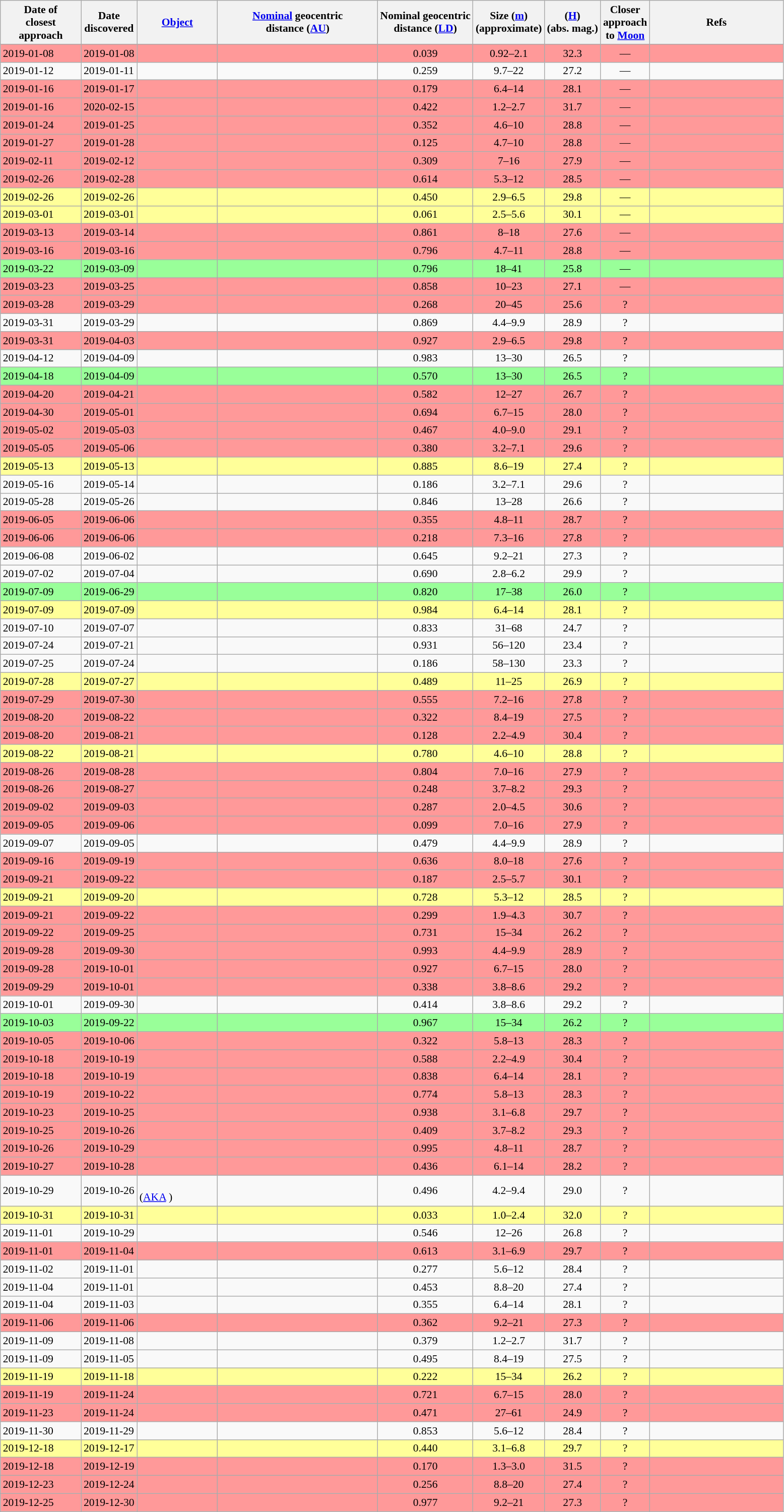<table class="wikitable sortable" style="font-size: 0.9em;">
<tr>
<th width=100>Date of<br>closest<br>approach</th>
<th>Date<br>discovered</th>
<th width=100><a href='#'>Object</a></th>
<th width=205 data-sort-type="number"><a href='#'>Nominal</a> geocentric<br>distance (<a href='#'>AU</a>)</th>
<th data-sort-type="number">Nominal geocentric<br>distance (<a href='#'>LD</a>)</th>
<th data-sort-type="number">Size (<a href='#'>m</a>)<br>(approximate)</th>
<th>(<a href='#'>H</a>)<br>(abs. mag.)</th>
<th>Closer<br>approach<br>to <a href='#'>Moon</a></th>
<th width=170>Refs</th>
</tr>
<tr bgcolor="#ff9999">
<td>2019-01-08</td>
<td>2019-01-08</td>
<td></td>
<td></td>
<td align=center>0.039</td>
<td align=center>0.92–2.1</td>
<td align=center>32.3</td>
<td align=center>—</td>
<td></td>
</tr>
<tr>
<td>2019-01-12</td>
<td>2019-01-11</td>
<td></td>
<td></td>
<td align=center>0.259</td>
<td align=center>9.7–22</td>
<td align=center>27.2</td>
<td align=center>—</td>
<td></td>
</tr>
<tr bgcolor="#ff9999">
<td>2019-01-16</td>
<td>2019-01-17</td>
<td></td>
<td></td>
<td align=center>0.179</td>
<td align=center>6.4–14</td>
<td align=center>28.1</td>
<td align=center>—</td>
<td></td>
</tr>
<tr bgcolor="#ff9999">
<td>2019-01-16</td>
<td>2020-02-15</td>
<td></td>
<td></td>
<td align=center>0.422</td>
<td align=center>1.2–2.7</td>
<td align=center>31.7</td>
<td align=center>—</td>
<td></td>
</tr>
<tr bgcolor="#ff9999">
<td>2019-01-24</td>
<td>2019-01-25</td>
<td></td>
<td></td>
<td align=center>0.352</td>
<td align=center>4.6–10</td>
<td align=center>28.8</td>
<td align=center>—</td>
<td></td>
</tr>
<tr bgcolor="#ff9999">
<td>2019-01-27</td>
<td>2019-01-28</td>
<td></td>
<td></td>
<td align=center>0.125</td>
<td align=center>4.7–10</td>
<td align=center>28.8</td>
<td align=center>—</td>
<td></td>
</tr>
<tr bgcolor="#ff9999">
<td>2019-02-11</td>
<td>2019-02-12</td>
<td></td>
<td></td>
<td align=center>0.309</td>
<td align=center>7–16</td>
<td align=center>27.9</td>
<td align=center>—</td>
<td></td>
</tr>
<tr bgcolor="#ff9999">
<td>2019-02-26</td>
<td>2019-02-28</td>
<td></td>
<td></td>
<td align=center>0.614</td>
<td align=center>5.3–12</td>
<td align=center>28.5</td>
<td align=center>—</td>
<td></td>
</tr>
<tr bgcolor="#ffff99">
<td>2019-02-26</td>
<td>2019-02-26</td>
<td></td>
<td></td>
<td align=center>0.450</td>
<td align=center>2.9–6.5</td>
<td align=center>29.8</td>
<td align=center>—</td>
<td></td>
</tr>
<tr bgcolor="#ffff99">
<td>2019-03-01</td>
<td>2019-03-01</td>
<td></td>
<td></td>
<td align=center>0.061</td>
<td align=center>2.5–5.6</td>
<td align=center>30.1</td>
<td align=center>—</td>
<td></td>
</tr>
<tr bgcolor="#ff9999">
<td>2019-03-13</td>
<td>2019-03-14</td>
<td></td>
<td></td>
<td align=center>0.861</td>
<td align=center>8–18</td>
<td align=center>27.6</td>
<td align=center>—</td>
<td></td>
</tr>
<tr bgcolor="#ff9999">
<td>2019-03-16</td>
<td>2019-03-16</td>
<td></td>
<td></td>
<td align=center>0.796</td>
<td align=center>4.7–11</td>
<td align=center>28.8</td>
<td align=center>—</td>
<td></td>
</tr>
<tr bgcolor="#99ff99">
<td>2019-03-22</td>
<td>2019-03-09</td>
<td></td>
<td></td>
<td align=center>0.796</td>
<td align=center>18–41</td>
<td align=center>25.8</td>
<td align=center>—</td>
<td></td>
</tr>
<tr bgcolor="#ff9999">
<td>2019-03-23</td>
<td>2019-03-25</td>
<td></td>
<td></td>
<td align=center>0.858</td>
<td align=center>10–23</td>
<td align=center>27.1</td>
<td align=center>—</td>
<td></td>
</tr>
<tr bgcolor="#ff9999">
<td>2019-03-28</td>
<td>2019-03-29</td>
<td></td>
<td></td>
<td align=center>0.268</td>
<td align=center>20–45</td>
<td align=center>25.6</td>
<td align=center>?</td>
<td></td>
</tr>
<tr>
<td>2019-03-31</td>
<td>2019-03-29</td>
<td></td>
<td></td>
<td align=center>0.869</td>
<td align=center>4.4–9.9</td>
<td align=center>28.9</td>
<td align=center>?</td>
<td></td>
</tr>
<tr bgcolor="#ff9999">
<td>2019-03-31</td>
<td>2019-04-03</td>
<td></td>
<td></td>
<td align=center>0.927</td>
<td align=center>2.9–6.5</td>
<td align=center>29.8</td>
<td align=center>?</td>
<td></td>
</tr>
<tr>
<td>2019-04-12</td>
<td>2019-04-09</td>
<td></td>
<td></td>
<td align=center>0.983</td>
<td align=center>13–30</td>
<td align=center>26.5</td>
<td align=center>?</td>
<td></td>
</tr>
<tr bgcolor="#99ff99">
<td>2019-04-18</td>
<td>2019-04-09</td>
<td></td>
<td></td>
<td align=center>0.570</td>
<td align=center>13–30</td>
<td align=center>26.5</td>
<td align=center>?</td>
<td></td>
</tr>
<tr bgcolor="#ff9999">
<td>2019-04-20</td>
<td>2019-04-21</td>
<td></td>
<td></td>
<td align=center>0.582</td>
<td align=center>12–27</td>
<td align=center>26.7</td>
<td align=center>?</td>
<td></td>
</tr>
<tr bgcolor="#ff9999">
<td>2019-04-30</td>
<td>2019-05-01</td>
<td></td>
<td></td>
<td align=center>0.694</td>
<td align=center>6.7–15</td>
<td align=center>28.0</td>
<td align=center>?</td>
<td></td>
</tr>
<tr bgcolor="#ff9999">
<td>2019-05-02</td>
<td>2019-05-03</td>
<td></td>
<td></td>
<td align=center>0.467</td>
<td align=center>4.0–9.0</td>
<td align=center>29.1</td>
<td align=center>?</td>
<td></td>
</tr>
<tr bgcolor="#ff9999">
<td>2019-05-05</td>
<td>2019-05-06</td>
<td></td>
<td></td>
<td align=center>0.380</td>
<td align=center>3.2–7.1</td>
<td align=center>29.6</td>
<td align=center>?</td>
<td></td>
</tr>
<tr bgcolor="#ffff99">
<td>2019-05-13</td>
<td>2019-05-13</td>
<td></td>
<td></td>
<td align=center>0.885</td>
<td align=center>8.6–19</td>
<td align=center>27.4</td>
<td align=center>?</td>
<td></td>
</tr>
<tr>
<td>2019-05-16</td>
<td>2019-05-14</td>
<td></td>
<td></td>
<td align=center>0.186</td>
<td align=center>3.2–7.1</td>
<td align=center>29.6</td>
<td align=center>?</td>
<td></td>
</tr>
<tr>
<td>2019-05-28</td>
<td>2019-05-26</td>
<td></td>
<td></td>
<td align=center>0.846</td>
<td align=center>13–28</td>
<td align=center>26.6</td>
<td align=center>?</td>
<td></td>
</tr>
<tr bgcolor="#ff9999">
<td>2019-06-05</td>
<td>2019-06-06</td>
<td></td>
<td></td>
<td align=center>0.355</td>
<td align=center>4.8–11</td>
<td align=center>28.7</td>
<td align=center>?</td>
<td></td>
</tr>
<tr bgcolor="#ff9999">
<td>2019-06-06</td>
<td>2019-06-06</td>
<td></td>
<td></td>
<td align=center>0.218</td>
<td align=center>7.3–16</td>
<td align=center>27.8</td>
<td align=center>?</td>
<td></td>
</tr>
<tr>
<td>2019-06-08</td>
<td>2019-06-02</td>
<td></td>
<td></td>
<td align=center>0.645</td>
<td align=center>9.2–21</td>
<td align=center>27.3</td>
<td align=center>?</td>
<td></td>
</tr>
<tr>
<td>2019-07-02</td>
<td>2019-07-04</td>
<td></td>
<td></td>
<td align=center>0.690</td>
<td align=center>2.8–6.2</td>
<td align=center>29.9</td>
<td align=center>?</td>
<td></td>
</tr>
<tr bgcolor="#99ff99">
<td>2019-07-09</td>
<td>2019-06-29</td>
<td></td>
<td></td>
<td align=center>0.820</td>
<td align=center>17–38</td>
<td align=center>26.0</td>
<td align=center>?</td>
<td></td>
</tr>
<tr bgcolor="#ffff99">
<td>2019-07-09</td>
<td>2019-07-09</td>
<td></td>
<td></td>
<td align=center>0.984</td>
<td align=center>6.4–14</td>
<td align=center>28.1</td>
<td align=center>?</td>
<td></td>
</tr>
<tr>
<td>2019-07-10</td>
<td>2019-07-07</td>
<td></td>
<td></td>
<td align=center>0.833</td>
<td align=center>31–68</td>
<td align=center>24.7</td>
<td align=center>?</td>
<td></td>
</tr>
<tr>
<td>2019-07-24</td>
<td>2019-07-21</td>
<td></td>
<td></td>
<td align=center>0.931</td>
<td align=center>56–120</td>
<td align=center>23.4</td>
<td align=center>?</td>
<td></td>
</tr>
<tr>
<td>2019-07-25</td>
<td>2019-07-24</td>
<td></td>
<td></td>
<td align=center>0.186</td>
<td align=center>58–130</td>
<td align=center>23.3</td>
<td align=center>?</td>
<td></td>
</tr>
<tr bgcolor="#ffff99">
<td>2019-07-28</td>
<td>2019-07-27</td>
<td></td>
<td></td>
<td align=center>0.489</td>
<td align=center>11–25</td>
<td align=center>26.9</td>
<td align=center>?</td>
<td></td>
</tr>
<tr bgcolor="#ff9999">
<td>2019-07-29</td>
<td>2019-07-30</td>
<td></td>
<td></td>
<td align=center>0.555</td>
<td align=center>7.2–16</td>
<td align=center>27.8</td>
<td align=center>?</td>
<td></td>
</tr>
<tr bgcolor="#ff9999">
<td>2019-08-20</td>
<td>2019-08-22</td>
<td></td>
<td></td>
<td align=center>0.322</td>
<td align=center>8.4–19</td>
<td align=center>27.5</td>
<td align=center>?</td>
<td></td>
</tr>
<tr bgcolor="#ff9999">
<td>2019-08-20</td>
<td>2019-08-21</td>
<td></td>
<td></td>
<td align=center>0.128</td>
<td align=center>2.2–4.9</td>
<td align=center>30.4</td>
<td align=center>?</td>
<td></td>
</tr>
<tr bgcolor="#ffff99">
<td>2019-08-22</td>
<td>2019-08-21</td>
<td></td>
<td></td>
<td align=center>0.780</td>
<td align=center>4.6–10</td>
<td align=center>28.8</td>
<td align=center>?</td>
<td></td>
</tr>
<tr bgcolor="#ff9999">
<td>2019-08-26</td>
<td>2019-08-28</td>
<td></td>
<td></td>
<td align=center>0.804</td>
<td align=center>7.0–16</td>
<td align=center>27.9</td>
<td align=center>?</td>
<td></td>
</tr>
<tr bgcolor="#ff9999">
<td>2019-08-26</td>
<td>2019-08-27</td>
<td></td>
<td></td>
<td align=center>0.248</td>
<td align=center>3.7–8.2</td>
<td align=center>29.3</td>
<td align=center>?</td>
<td></td>
</tr>
<tr bgcolor="#ff9999">
<td>2019-09-02</td>
<td>2019-09-03</td>
<td></td>
<td></td>
<td align=center>0.287</td>
<td align=center>2.0–4.5</td>
<td align=center>30.6</td>
<td align=center>?</td>
<td></td>
</tr>
<tr bgcolor="#ff9999">
<td>2019-09-05</td>
<td>2019-09-06</td>
<td></td>
<td></td>
<td align=center>0.099</td>
<td align=center>7.0–16</td>
<td align=center>27.9</td>
<td align=center>?</td>
<td></td>
</tr>
<tr>
<td>2019-09-07</td>
<td>2019-09-05</td>
<td></td>
<td></td>
<td align=center>0.479</td>
<td align=center>4.4–9.9</td>
<td align=center>28.9</td>
<td align=center>?</td>
<td></td>
</tr>
<tr bgcolor="#ff9999">
<td>2019-09-16</td>
<td>2019-09-19</td>
<td></td>
<td></td>
<td align=center>0.636</td>
<td align=center>8.0–18</td>
<td align=center>27.6</td>
<td align=center>?</td>
<td></td>
</tr>
<tr bgcolor="#ff9999">
<td>2019-09-21</td>
<td>2019-09-22</td>
<td></td>
<td></td>
<td align=center>0.187</td>
<td align=center>2.5–5.7</td>
<td align=center>30.1</td>
<td align=center>?</td>
<td></td>
</tr>
<tr bgcolor="#ffff99">
<td>2019-09-21</td>
<td>2019-09-20</td>
<td></td>
<td></td>
<td align=center>0.728</td>
<td align=center>5.3–12</td>
<td align=center>28.5</td>
<td align=center>?</td>
<td></td>
</tr>
<tr bgcolor="#ff9999">
<td>2019-09-21</td>
<td>2019-09-22</td>
<td></td>
<td></td>
<td align=center>0.299</td>
<td align=center>1.9–4.3</td>
<td align=center>30.7</td>
<td align=center>?</td>
<td></td>
</tr>
<tr bgcolor="#ff9999">
<td>2019-09-22</td>
<td>2019-09-25</td>
<td></td>
<td></td>
<td align=center>0.731</td>
<td align=center>15–34</td>
<td align=center>26.2</td>
<td align=center>?</td>
<td></td>
</tr>
<tr bgcolor="#ff9999">
<td>2019-09-28</td>
<td>2019-09-30</td>
<td></td>
<td></td>
<td align=center>0.993</td>
<td align=center>4.4–9.9</td>
<td align=center>28.9</td>
<td align=center>?</td>
<td></td>
</tr>
<tr bgcolor="#ff9999">
<td>2019-09-28</td>
<td>2019-10-01</td>
<td></td>
<td></td>
<td align=center>0.927</td>
<td align=center>6.7–15</td>
<td align=center>28.0</td>
<td align=center>?</td>
<td></td>
</tr>
<tr bgcolor="#ff9999">
<td>2019-09-29</td>
<td>2019-10-01</td>
<td></td>
<td></td>
<td align=center>0.338</td>
<td align=center>3.8–8.6</td>
<td align=center>29.2</td>
<td align=center>?</td>
<td></td>
</tr>
<tr>
<td>2019-10-01</td>
<td>2019-09-30</td>
<td></td>
<td></td>
<td align=center>0.414</td>
<td align=center>3.8–8.6</td>
<td align=center>29.2</td>
<td align=center>?</td>
<td></td>
</tr>
<tr bgcolor="#99ff99">
<td>2019-10-03</td>
<td>2019-09-22</td>
<td></td>
<td></td>
<td align=center>0.967</td>
<td align=center>15–34</td>
<td align=center>26.2</td>
<td align=center>?</td>
<td></td>
</tr>
<tr bgcolor="#ff9999">
<td>2019-10-05</td>
<td>2019-10-06</td>
<td></td>
<td></td>
<td align=center>0.322</td>
<td align=center>5.8–13</td>
<td align=center>28.3</td>
<td align=center>?</td>
<td></td>
</tr>
<tr bgcolor="#ff9999">
<td>2019-10-18</td>
<td>2019-10-19</td>
<td></td>
<td></td>
<td align=center>0.588</td>
<td align=center>2.2–4.9</td>
<td align=center>30.4</td>
<td align=center>?</td>
<td></td>
</tr>
<tr bgcolor="#ff9999">
<td>2019-10-18</td>
<td>2019-10-19</td>
<td></td>
<td></td>
<td align=center>0.838</td>
<td align=center>6.4–14</td>
<td align=center>28.1</td>
<td align=center>?</td>
<td></td>
</tr>
<tr bgcolor="#ff9999">
<td>2019-10-19</td>
<td>2019-10-22</td>
<td></td>
<td></td>
<td align=center>0.774</td>
<td align=center>5.8–13</td>
<td align=center>28.3</td>
<td align=center>?</td>
<td></td>
</tr>
<tr bgcolor="#ff9999">
<td>2019-10-23</td>
<td>2019-10-25</td>
<td></td>
<td></td>
<td align=center>0.938</td>
<td align=center>3.1–6.8</td>
<td align=center>29.7</td>
<td align=center>?</td>
<td></td>
</tr>
<tr bgcolor="#ff9999">
<td>2019-10-25</td>
<td>2019-10-26</td>
<td></td>
<td></td>
<td align=center>0.409</td>
<td align=center>3.7–8.2</td>
<td align=center>29.3</td>
<td align=center>?</td>
<td></td>
</tr>
<tr bgcolor="#ff9999">
<td>2019-10-26</td>
<td>2019-10-29</td>
<td></td>
<td></td>
<td align=center>0.995</td>
<td align=center>4.8–11</td>
<td align=center>28.7</td>
<td align=center>?</td>
<td></td>
</tr>
<tr bgcolor="#ff9999">
<td>2019-10-27</td>
<td>2019-10-28</td>
<td></td>
<td></td>
<td align=center>0.436</td>
<td align=center>6.1–14</td>
<td align=center>28.2</td>
<td align=center>?</td>
<td></td>
</tr>
<tr>
<td>2019-10-29</td>
<td>2019-10-26</td>
<td><br>(<a href='#'>AKA</a> )</td>
<td></td>
<td align=center>0.496</td>
<td align=center>4.2–9.4</td>
<td align=center>29.0</td>
<td align=center>?</td>
<td></td>
</tr>
<tr bgcolor="#ffff99">
<td>2019-10-31</td>
<td>2019-10-31</td>
<td></td>
<td></td>
<td align=center>0.033</td>
<td align=center>1.0–2.4</td>
<td align=center>32.0</td>
<td align=center>?</td>
<td></td>
</tr>
<tr>
<td>2019-11-01</td>
<td>2019-10-29</td>
<td></td>
<td></td>
<td align=center>0.546</td>
<td align=center>12–26</td>
<td align=center>26.8</td>
<td align=center>?</td>
<td></td>
</tr>
<tr bgcolor="#ff9999">
<td>2019-11-01</td>
<td>2019-11-04</td>
<td></td>
<td></td>
<td align=center>0.613</td>
<td align=center>3.1–6.9</td>
<td align=center>29.7</td>
<td align=center>?</td>
<td></td>
</tr>
<tr>
<td>2019-11-02</td>
<td>2019-11-01</td>
<td></td>
<td></td>
<td align=center>0.277</td>
<td align=center>5.6–12</td>
<td align=center>28.4</td>
<td align=center>?</td>
<td></td>
</tr>
<tr>
<td>2019-11-04</td>
<td>2019-11-01</td>
<td></td>
<td></td>
<td align=center>0.453</td>
<td align=center>8.8–20</td>
<td align=center>27.4</td>
<td align=center>?</td>
<td></td>
</tr>
<tr>
<td>2019-11-04</td>
<td>2019-11-03</td>
<td></td>
<td></td>
<td align=center>0.355</td>
<td align=center>6.4–14</td>
<td align=center>28.1</td>
<td align=center>?</td>
<td></td>
</tr>
<tr bgcolor="#ff9999">
<td>2019-11-06</td>
<td>2019-11-06</td>
<td></td>
<td></td>
<td align=center>0.362</td>
<td align=center>9.2–21</td>
<td align=center>27.3</td>
<td align=center>?</td>
<td></td>
</tr>
<tr>
<td>2019-11-09</td>
<td>2019-11-08</td>
<td></td>
<td></td>
<td align=center>0.379</td>
<td align=center>1.2–2.7</td>
<td align=center>31.7</td>
<td align=center>?</td>
<td></td>
</tr>
<tr>
<td>2019-11-09</td>
<td>2019-11-05</td>
<td></td>
<td></td>
<td align=center>0.495</td>
<td align=center>8.4–19</td>
<td align=center>27.5</td>
<td align=center>?</td>
<td></td>
</tr>
<tr bgcolor="#ffff99">
<td>2019-11-19</td>
<td>2019-11-18</td>
<td></td>
<td></td>
<td align=center>0.222</td>
<td align=center>15–34</td>
<td align=center>26.2</td>
<td align=center>?</td>
<td></td>
</tr>
<tr bgcolor="#ff9999">
<td>2019-11-19</td>
<td>2019-11-24</td>
<td></td>
<td></td>
<td align=center>0.721</td>
<td align=center>6.7–15</td>
<td align=center>28.0</td>
<td align=center>?</td>
<td></td>
</tr>
<tr bgcolor="#ff9999">
<td>2019-11-23</td>
<td>2019-11-24</td>
<td></td>
<td></td>
<td align=center>0.471</td>
<td align=center>27–61</td>
<td align=center>24.9</td>
<td align=center>?</td>
<td></td>
</tr>
<tr>
<td>2019-11-30</td>
<td>2019-11-29</td>
<td></td>
<td></td>
<td align=center>0.853</td>
<td align=center>5.6–12</td>
<td align=center>28.4</td>
<td align=center>?</td>
<td></td>
</tr>
<tr bgcolor="#ffff99">
<td>2019-12-18</td>
<td>2019-12-17</td>
<td></td>
<td></td>
<td align=center>0.440</td>
<td align=center>3.1–6.8</td>
<td align=center>29.7</td>
<td align=center>?</td>
<td></td>
</tr>
<tr bgcolor="#ff9999">
<td>2019-12-18</td>
<td>2019-12-19</td>
<td></td>
<td></td>
<td align=center>0.170</td>
<td align=center>1.3–3.0</td>
<td align=center>31.5</td>
<td align=center>?</td>
<td></td>
</tr>
<tr bgcolor="#ff9999">
<td>2019-12-23</td>
<td>2019-12-24</td>
<td></td>
<td></td>
<td align=center>0.256</td>
<td align=center>8.8–20</td>
<td align=center>27.4</td>
<td align=center>?</td>
<td></td>
</tr>
<tr bgcolor="#ff9999">
<td>2019-12-25</td>
<td>2019-12-30</td>
<td></td>
<td></td>
<td align=center>0.977</td>
<td align=center>9.2–21</td>
<td align=center>27.3</td>
<td align=center>?</td>
<td></td>
</tr>
</table>
